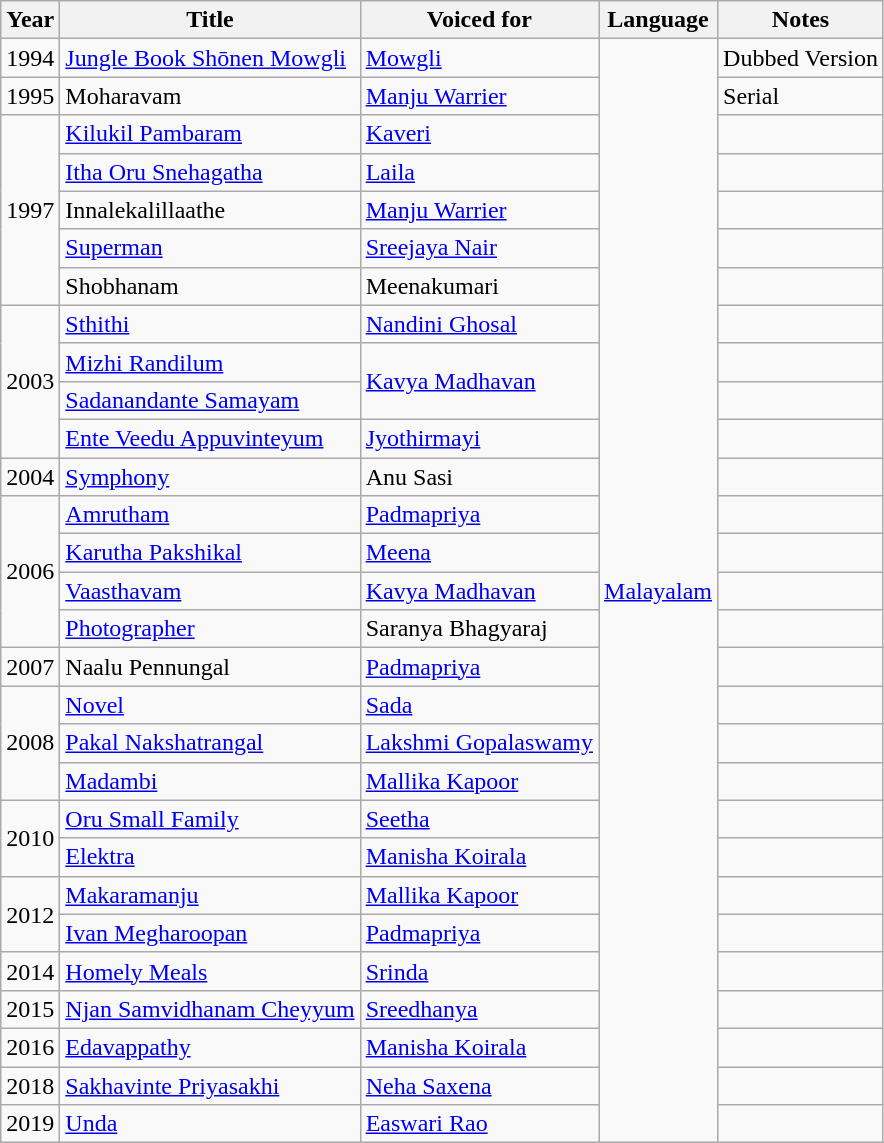<table class="wikitable sortable">
<tr>
<th>Year</th>
<th>Title</th>
<th>Voiced for</th>
<th>Language</th>
<th class="unsortable">Notes</th>
</tr>
<tr>
<td>1994</td>
<td><a href='#'>Jungle Book Shōnen Mowgli</a></td>
<td><a href='#'>Mowgli</a></td>
<td rowspan="32"><a href='#'>Malayalam</a></td>
<td>Dubbed Version</td>
</tr>
<tr>
<td>1995</td>
<td>Moharavam</td>
<td><a href='#'>Manju Warrier</a></td>
<td>Serial</td>
</tr>
<tr>
<td rowspan="5">1997</td>
<td><a href='#'>Kilukil Pambaram</a></td>
<td><a href='#'>Kaveri</a></td>
<td></td>
</tr>
<tr>
<td><a href='#'>Itha Oru Snehagatha</a></td>
<td><a href='#'>Laila</a></td>
<td></td>
</tr>
<tr>
<td>Innalekalillaathe</td>
<td><a href='#'>Manju Warrier</a></td>
<td></td>
</tr>
<tr>
<td><a href='#'>Superman</a></td>
<td><a href='#'>Sreejaya Nair</a></td>
<td></td>
</tr>
<tr>
<td>Shobhanam</td>
<td>Meenakumari</td>
<td></td>
</tr>
<tr>
<td rowspan="4">2003</td>
<td><a href='#'>Sthithi</a></td>
<td><a href='#'>Nandini Ghosal</a></td>
<td></td>
</tr>
<tr>
<td><a href='#'>Mizhi Randilum</a></td>
<td rowspan="2"><a href='#'>Kavya Madhavan</a></td>
<td></td>
</tr>
<tr>
<td><a href='#'>Sadanandante Samayam</a></td>
<td></td>
</tr>
<tr>
<td><a href='#'>Ente Veedu Appuvinteyum</a></td>
<td><a href='#'>Jyothirmayi</a></td>
<td></td>
</tr>
<tr>
<td>2004</td>
<td><a href='#'>Symphony</a></td>
<td>Anu Sasi</td>
<td></td>
</tr>
<tr>
<td rowspan="4">2006</td>
<td><a href='#'>Amrutham</a></td>
<td><a href='#'>Padmapriya</a></td>
<td></td>
</tr>
<tr>
<td><a href='#'>Karutha Pakshikal</a></td>
<td><a href='#'>Meena</a></td>
<td></td>
</tr>
<tr>
<td><a href='#'>Vaasthavam</a></td>
<td><a href='#'>Kavya Madhavan</a></td>
<td></td>
</tr>
<tr>
<td><a href='#'>Photographer</a></td>
<td>Saranya Bhagyaraj</td>
<td></td>
</tr>
<tr>
<td>2007</td>
<td>Naalu Pennungal</td>
<td><a href='#'>Padmapriya</a></td>
<td></td>
</tr>
<tr>
<td rowspan="3">2008</td>
<td><a href='#'>Novel</a></td>
<td><a href='#'>Sada</a></td>
<td></td>
</tr>
<tr>
<td><a href='#'>Pakal Nakshatrangal</a></td>
<td><a href='#'>Lakshmi Gopalaswamy</a></td>
<td></td>
</tr>
<tr>
<td><a href='#'>Madambi</a></td>
<td><a href='#'>Mallika Kapoor</a></td>
<td></td>
</tr>
<tr>
<td rowspan="2">2010</td>
<td><a href='#'>Oru Small Family</a></td>
<td><a href='#'>Seetha</a></td>
<td></td>
</tr>
<tr>
<td><a href='#'>Elektra</a></td>
<td><a href='#'>Manisha Koirala</a></td>
<td></td>
</tr>
<tr>
<td rowspan="2">2012</td>
<td><a href='#'>Makaramanju</a></td>
<td><a href='#'>Mallika Kapoor</a></td>
<td></td>
</tr>
<tr>
<td><a href='#'>Ivan Megharoopan</a></td>
<td><a href='#'>Padmapriya</a></td>
<td></td>
</tr>
<tr>
<td>2014</td>
<td><a href='#'>Homely Meals</a></td>
<td><a href='#'>Srinda</a></td>
<td></td>
</tr>
<tr>
<td>2015</td>
<td><a href='#'>Njan Samvidhanam Cheyyum</a></td>
<td><a href='#'>Sreedhanya</a></td>
<td></td>
</tr>
<tr>
<td>2016</td>
<td><a href='#'>Edavappathy</a></td>
<td><a href='#'>Manisha Koirala</a></td>
<td></td>
</tr>
<tr>
<td>2018</td>
<td><a href='#'>Sakhavinte Priyasakhi</a></td>
<td><a href='#'>Neha Saxena</a></td>
<td></td>
</tr>
<tr>
<td>2019</td>
<td><a href='#'>Unda</a></td>
<td><a href='#'>Easwari Rao</a></td>
<td></td>
</tr>
</table>
